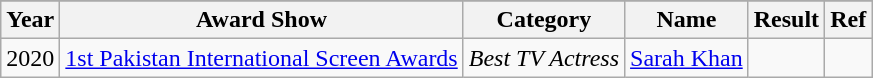<table class="sortable wikitable">
<tr>
</tr>
<tr>
<th>Year</th>
<th>Award Show</th>
<th>Category</th>
<th>Name</th>
<th>Result</th>
<th>Ref</th>
</tr>
<tr>
<td>2020</td>
<td><a href='#'>1st Pakistan International Screen Awards</a></td>
<td><em>Best TV Actress</em></td>
<td><a href='#'>Sarah Khan</a></td>
<td></td>
<td></td>
</tr>
</table>
